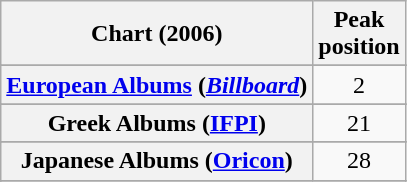<table class="wikitable sortable plainrowheaders" style="text-align:center">
<tr>
<th scope="col">Chart (2006)</th>
<th scope="col">Peak<br>position</th>
</tr>
<tr>
</tr>
<tr>
</tr>
<tr>
</tr>
<tr>
</tr>
<tr>
</tr>
<tr>
</tr>
<tr>
</tr>
<tr>
<th scope="row"><a href='#'>European Albums</a> (<em><a href='#'>Billboard</a></em>)</th>
<td>2</td>
</tr>
<tr>
</tr>
<tr>
</tr>
<tr>
</tr>
<tr>
<th scope="row">Greek Albums (<a href='#'>IFPI</a>)</th>
<td>21</td>
</tr>
<tr>
</tr>
<tr>
</tr>
<tr>
<th scope="row">Japanese Albums (<a href='#'>Oricon</a>)</th>
<td>28</td>
</tr>
<tr>
</tr>
<tr>
</tr>
<tr>
</tr>
<tr>
</tr>
<tr>
</tr>
<tr>
</tr>
<tr>
</tr>
<tr>
</tr>
</table>
